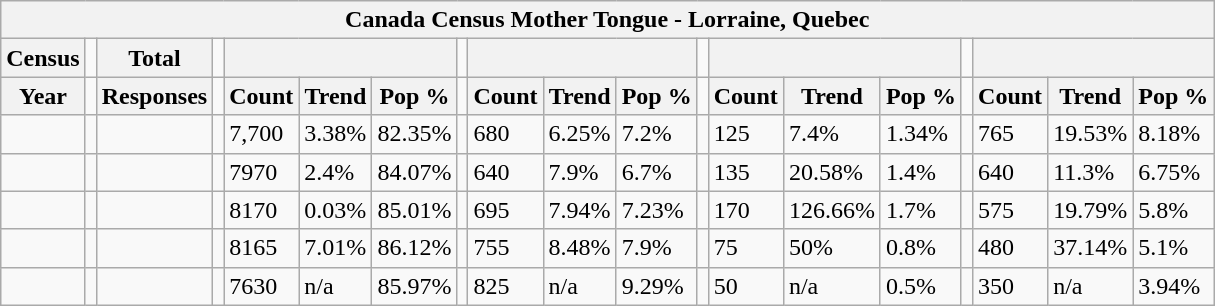<table class="wikitable">
<tr>
<th colspan="19">Canada Census Mother Tongue - Lorraine, Quebec</th>
</tr>
<tr>
<th>Census</th>
<td></td>
<th>Total</th>
<td colspan="1"></td>
<th colspan="3"></th>
<td colspan="1"></td>
<th colspan="3"></th>
<td colspan="1"></td>
<th colspan="3"></th>
<td colspan="1"></td>
<th colspan="3"></th>
</tr>
<tr>
<th>Year</th>
<td></td>
<th>Responses</th>
<td></td>
<th>Count</th>
<th>Trend</th>
<th>Pop %</th>
<td></td>
<th>Count</th>
<th>Trend</th>
<th>Pop %</th>
<td></td>
<th>Count</th>
<th>Trend</th>
<th>Pop %</th>
<td></td>
<th>Count</th>
<th>Trend</th>
<th>Pop %</th>
</tr>
<tr>
<td></td>
<td></td>
<td></td>
<td></td>
<td>7,700</td>
<td> 3.38%</td>
<td>82.35%</td>
<td></td>
<td>680</td>
<td> 6.25%</td>
<td>7.2%</td>
<td></td>
<td>125</td>
<td> 7.4%</td>
<td>1.34%</td>
<td></td>
<td>765</td>
<td> 19.53%</td>
<td>8.18%</td>
</tr>
<tr>
<td></td>
<td></td>
<td></td>
<td></td>
<td>7970</td>
<td> 2.4%</td>
<td>84.07%</td>
<td></td>
<td>640</td>
<td> 7.9%</td>
<td>6.7%</td>
<td></td>
<td>135</td>
<td> 20.58%</td>
<td>1.4%</td>
<td></td>
<td>640</td>
<td> 11.3%</td>
<td>6.75%</td>
</tr>
<tr>
<td></td>
<td></td>
<td></td>
<td></td>
<td>8170</td>
<td> 0.03%</td>
<td>85.01%</td>
<td></td>
<td>695</td>
<td> 7.94%</td>
<td>7.23%</td>
<td></td>
<td>170</td>
<td> 126.66%</td>
<td>1.7%</td>
<td></td>
<td>575</td>
<td> 19.79%</td>
<td>5.8%</td>
</tr>
<tr>
<td></td>
<td></td>
<td></td>
<td></td>
<td>8165</td>
<td> 7.01%</td>
<td>86.12%</td>
<td></td>
<td>755</td>
<td> 8.48%</td>
<td>7.9%</td>
<td></td>
<td>75</td>
<td> 50%</td>
<td>0.8%</td>
<td></td>
<td>480</td>
<td> 37.14%</td>
<td>5.1%</td>
</tr>
<tr>
<td></td>
<td></td>
<td></td>
<td></td>
<td>7630</td>
<td>n/a</td>
<td>85.97%</td>
<td></td>
<td>825</td>
<td>n/a</td>
<td>9.29%</td>
<td></td>
<td>50</td>
<td>n/a</td>
<td>0.5%</td>
<td></td>
<td>350</td>
<td>n/a</td>
<td>3.94%</td>
</tr>
</table>
